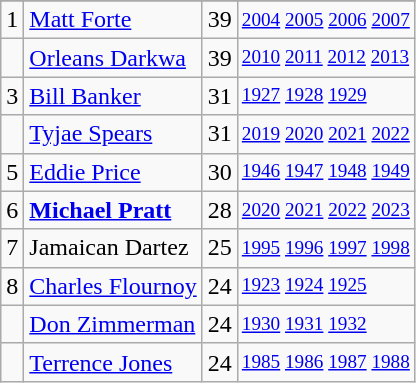<table class="wikitable">
<tr>
</tr>
<tr>
<td>1</td>
<td><a href='#'>Matt Forte</a></td>
<td>39</td>
<td style="font-size:80%;"><a href='#'>2004</a> <a href='#'>2005</a> <a href='#'>2006</a> <a href='#'>2007</a></td>
</tr>
<tr>
<td></td>
<td><a href='#'>Orleans Darkwa</a></td>
<td>39</td>
<td style="font-size:80%;"><a href='#'>2010</a> <a href='#'>2011</a> <a href='#'>2012</a> <a href='#'>2013</a></td>
</tr>
<tr>
<td>3</td>
<td><a href='#'>Bill Banker</a></td>
<td>31</td>
<td style="font-size:80%;"><a href='#'>1927</a> <a href='#'>1928</a> <a href='#'>1929</a></td>
</tr>
<tr>
<td></td>
<td><a href='#'>Tyjae Spears</a></td>
<td>31</td>
<td style="font-size:80%;"><a href='#'>2019</a> <a href='#'>2020</a> <a href='#'>2021</a> <a href='#'>2022</a></td>
</tr>
<tr>
<td>5</td>
<td><a href='#'>Eddie Price</a></td>
<td>30</td>
<td style="font-size:80%;"><a href='#'>1946</a> <a href='#'>1947</a> <a href='#'>1948</a> <a href='#'>1949</a></td>
</tr>
<tr>
<td>6</td>
<td><strong><a href='#'>Michael Pratt</a></strong></td>
<td>28</td>
<td style="font-size:80%;"><a href='#'>2020</a> <a href='#'>2021</a> <a href='#'>2022</a> <a href='#'>2023</a></td>
</tr>
<tr>
<td>7</td>
<td>Jamaican Dartez</td>
<td>25</td>
<td style="font-size:80%;"><a href='#'>1995</a> <a href='#'>1996</a> <a href='#'>1997</a> <a href='#'>1998</a></td>
</tr>
<tr>
<td>8</td>
<td><a href='#'>Charles Flournoy</a></td>
<td>24</td>
<td style="font-size:80%;"><a href='#'>1923</a> <a href='#'>1924</a> <a href='#'>1925</a></td>
</tr>
<tr>
<td></td>
<td><a href='#'>Don Zimmerman</a></td>
<td>24</td>
<td style="font-size:80%;"><a href='#'>1930</a> <a href='#'>1931</a> <a href='#'>1932</a></td>
</tr>
<tr>
<td></td>
<td><a href='#'>Terrence Jones</a></td>
<td>24</td>
<td style="font-size:80%;"><a href='#'>1985</a> <a href='#'>1986</a> <a href='#'>1987</a> <a href='#'>1988</a></td>
</tr>
</table>
